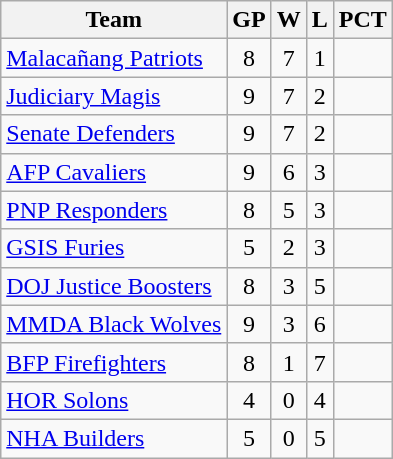<table class="wikitable sortable" style="text-align:center;">
<tr>
<th>Team</th>
<th>GP</th>
<th>W</th>
<th>L</th>
<th>PCT</th>
</tr>
<tr>
<td align=left><a href='#'>Malacañang Patriots</a></td>
<td>8</td>
<td>7</td>
<td>1</td>
<td></td>
</tr>
<tr>
<td align=left><a href='#'>Judiciary Magis</a></td>
<td>9</td>
<td>7</td>
<td>2</td>
<td></td>
</tr>
<tr>
<td align=left><a href='#'>Senate Defenders</a></td>
<td>9</td>
<td>7</td>
<td>2</td>
<td></td>
</tr>
<tr>
<td align=left><a href='#'>AFP Cavaliers</a></td>
<td>9</td>
<td>6</td>
<td>3</td>
<td></td>
</tr>
<tr>
<td align=left><a href='#'>PNP Responders</a></td>
<td>8</td>
<td>5</td>
<td>3</td>
<td></td>
</tr>
<tr>
<td align=left><a href='#'>GSIS Furies</a></td>
<td>5</td>
<td>2</td>
<td>3</td>
<td></td>
</tr>
<tr>
<td align=left><a href='#'>DOJ Justice Boosters</a></td>
<td>8</td>
<td>3</td>
<td>5</td>
<td></td>
</tr>
<tr>
<td align=left><a href='#'>MMDA Black Wolves</a></td>
<td>9</td>
<td>3</td>
<td>6</td>
<td></td>
</tr>
<tr>
<td align=left><a href='#'>BFP Firefighters</a></td>
<td>8</td>
<td>1</td>
<td>7</td>
<td></td>
</tr>
<tr>
<td align=left><a href='#'>HOR Solons</a></td>
<td>4</td>
<td>0</td>
<td>4</td>
<td></td>
</tr>
<tr>
<td align=left><a href='#'>NHA Builders</a></td>
<td>5</td>
<td>0</td>
<td>5</td>
<td></td>
</tr>
</table>
